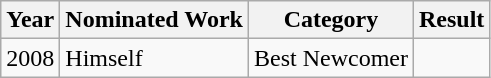<table class="wikitable">
<tr>
<th>Year</th>
<th>Nominated Work</th>
<th>Category</th>
<th>Result</th>
</tr>
<tr>
<td rowspan="3">2008</td>
<td>Himself</td>
<td>Best Newcomer</td>
<td></td>
</tr>
</table>
